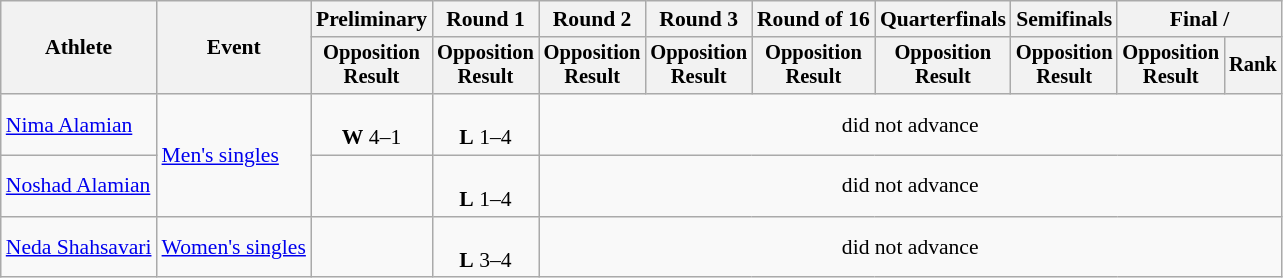<table class="wikitable" style="font-size:90%;">
<tr>
<th rowspan=2>Athlete</th>
<th rowspan=2>Event</th>
<th>Preliminary</th>
<th>Round 1</th>
<th>Round 2</th>
<th>Round 3</th>
<th>Round of 16</th>
<th>Quarterfinals</th>
<th>Semifinals</th>
<th colspan=2>Final / </th>
</tr>
<tr style="font-size:95%">
<th>Opposition<br>Result</th>
<th>Opposition<br>Result</th>
<th>Opposition<br>Result</th>
<th>Opposition<br>Result</th>
<th>Opposition<br>Result</th>
<th>Opposition<br>Result</th>
<th>Opposition<br>Result</th>
<th>Opposition<br>Result</th>
<th>Rank</th>
</tr>
<tr align=center>
<td align=left><a href='#'>Nima Alamian</a></td>
<td align=left rowspan=2><a href='#'>Men's singles</a></td>
<td><br><strong>W</strong> 4–1</td>
<td><br><strong>L</strong> 1–4</td>
<td colspan=7>did not advance</td>
</tr>
<tr align=center>
<td align=left><a href='#'>Noshad Alamian</a></td>
<td></td>
<td><br><strong>L</strong> 1–4</td>
<td colspan=7>did not advance</td>
</tr>
<tr align=center>
<td align=left><a href='#'>Neda Shahsavari</a></td>
<td align=left><a href='#'>Women's singles</a></td>
<td></td>
<td><br><strong>L</strong> 3–4</td>
<td colspan=7>did not advance</td>
</tr>
</table>
